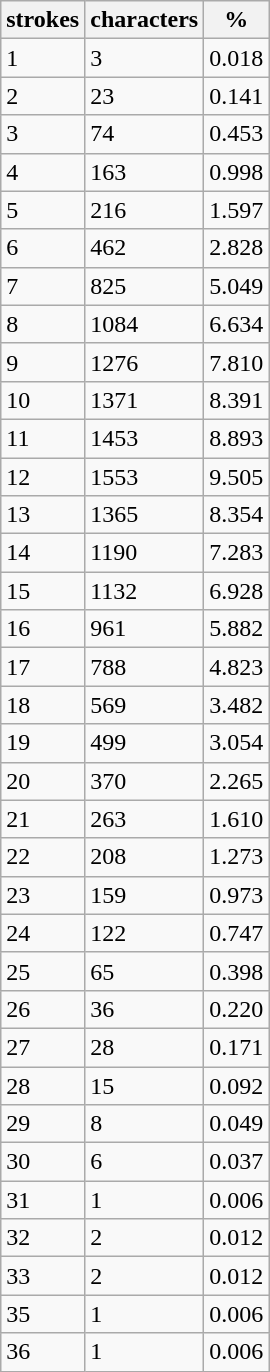<table class="wikitable">
<tr>
<th>strokes</th>
<th>characters</th>
<th>%</th>
</tr>
<tr>
<td>1</td>
<td>3</td>
<td>0.018</td>
</tr>
<tr>
<td>2</td>
<td>23</td>
<td>0.141</td>
</tr>
<tr>
<td>3</td>
<td>74</td>
<td>0.453</td>
</tr>
<tr>
<td>4</td>
<td>163</td>
<td>0.998</td>
</tr>
<tr>
<td>5</td>
<td>216</td>
<td>1.597</td>
</tr>
<tr>
<td>6</td>
<td>462</td>
<td>2.828</td>
</tr>
<tr>
<td>7</td>
<td>825</td>
<td>5.049</td>
</tr>
<tr>
<td>8</td>
<td>1084</td>
<td>6.634</td>
</tr>
<tr>
<td>9</td>
<td>1276</td>
<td>7.810</td>
</tr>
<tr>
<td>10</td>
<td>1371</td>
<td>8.391</td>
</tr>
<tr>
<td>11</td>
<td>1453</td>
<td>8.893</td>
</tr>
<tr>
<td>12</td>
<td>1553</td>
<td>9.505</td>
</tr>
<tr>
<td>13</td>
<td>1365</td>
<td>8.354</td>
</tr>
<tr>
<td>14</td>
<td>1190</td>
<td>7.283</td>
</tr>
<tr>
<td>15</td>
<td>1132</td>
<td>6.928</td>
</tr>
<tr>
<td>16</td>
<td>961</td>
<td>5.882</td>
</tr>
<tr>
<td>17</td>
<td>788</td>
<td>4.823</td>
</tr>
<tr>
<td>18</td>
<td>569</td>
<td>3.482</td>
</tr>
<tr>
<td>19</td>
<td>499</td>
<td>3.054</td>
</tr>
<tr>
<td>20</td>
<td>370</td>
<td>2.265</td>
</tr>
<tr>
<td>21</td>
<td>263</td>
<td>1.610</td>
</tr>
<tr>
<td>22</td>
<td>208</td>
<td>1.273</td>
</tr>
<tr>
<td>23</td>
<td>159</td>
<td>0.973</td>
</tr>
<tr>
<td>24</td>
<td>122</td>
<td>0.747</td>
</tr>
<tr>
<td>25</td>
<td>65</td>
<td>0.398</td>
</tr>
<tr>
<td>26</td>
<td>36</td>
<td>0.220</td>
</tr>
<tr>
<td>27</td>
<td>28</td>
<td>0.171</td>
</tr>
<tr>
<td>28</td>
<td>15</td>
<td>0.092</td>
</tr>
<tr>
<td>29</td>
<td>8</td>
<td>0.049</td>
</tr>
<tr>
<td>30</td>
<td>6</td>
<td>0.037</td>
</tr>
<tr>
<td>31</td>
<td>1</td>
<td>0.006</td>
</tr>
<tr>
<td>32</td>
<td>2</td>
<td>0.012</td>
</tr>
<tr>
<td>33</td>
<td>2</td>
<td>0.012</td>
</tr>
<tr>
<td>35</td>
<td>1</td>
<td>0.006</td>
</tr>
<tr>
<td>36</td>
<td>1</td>
<td>0.006</td>
</tr>
</table>
